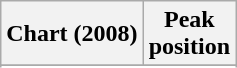<table class="wikitable sortable plainrowheaders" style="text-align:center">
<tr>
<th scope="col">Chart (2008)</th>
<th scope="col">Peak<br>position</th>
</tr>
<tr>
</tr>
<tr>
</tr>
<tr>
</tr>
<tr>
</tr>
</table>
